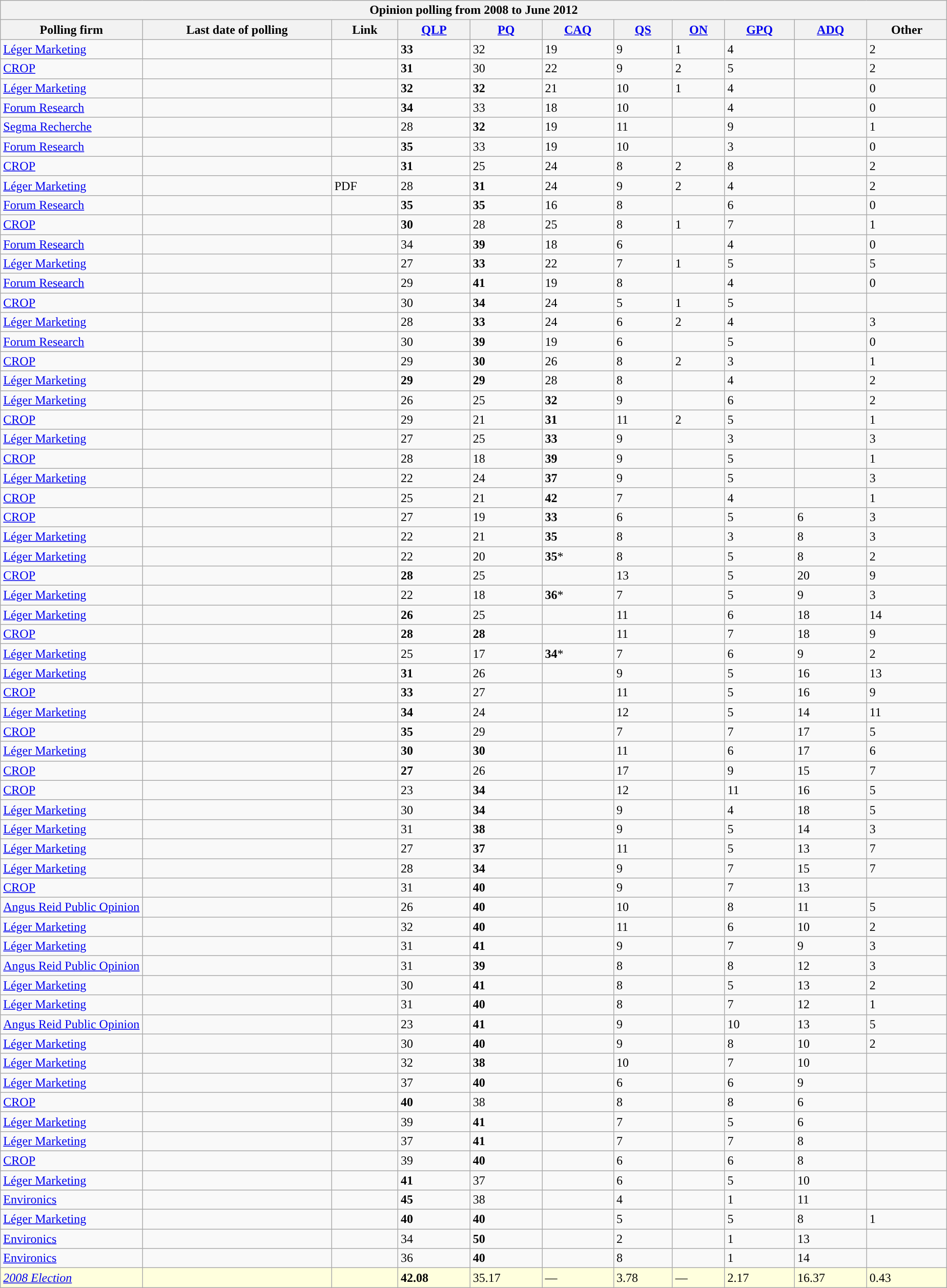<table class="wikitable collapsible sortable collapsed">
<tr style="background:#e9e9e9;">
<th width=750px, colspan="11">Opinion polling from 2008 to June 2012</th>
</tr>
<tr>
<th width=15%>Polling firm</th>
<th width=20%>Last date of polling</th>
<th style="width:7%;" class="unsortable">Link</th>
<th style="background-color:"><strong><a href='#'>QLP</a></strong></th>
<th style="background-color:"><strong><a href='#'>PQ</a></strong></th>
<th style="background-color:"><strong><a href='#'>CAQ</a></strong></th>
<th style="background-color:"><strong><a href='#'>QS</a></strong></th>
<th style="background-color:"><strong><a href='#'>ON</a></strong></th>
<th style="background-color:"><strong><a href='#'>GPQ</a></strong></th>
<th style="background-color:"><strong><a href='#'>ADQ</a></strong></th>
<th style="background-color:"><strong>Other</strong></th>
</tr>
<tr>
<td><a href='#'>Léger Marketing</a></td>
<td></td>
<td></td>
<td><strong>33</strong></td>
<td>32</td>
<td>19</td>
<td>9</td>
<td>1</td>
<td>4</td>
<td></td>
<td>2</td>
</tr>
<tr>
<td><a href='#'>CROP</a></td>
<td></td>
<td></td>
<td><strong>31</strong></td>
<td>30</td>
<td>22</td>
<td>9</td>
<td>2</td>
<td>5</td>
<td></td>
<td>2</td>
</tr>
<tr>
<td><a href='#'>Léger Marketing</a></td>
<td></td>
<td></td>
<td><strong>32</strong></td>
<td><strong>32</strong></td>
<td>21</td>
<td>10</td>
<td>1</td>
<td>4</td>
<td></td>
<td>0</td>
</tr>
<tr>
<td><a href='#'>Forum Research</a></td>
<td></td>
<td></td>
<td><strong>34</strong></td>
<td>33</td>
<td>18</td>
<td>10</td>
<td></td>
<td>4</td>
<td></td>
<td>0</td>
</tr>
<tr>
<td><a href='#'>Segma Recherche</a></td>
<td></td>
<td></td>
<td>28</td>
<td><strong>32</strong></td>
<td>19</td>
<td>11</td>
<td></td>
<td>9</td>
<td></td>
<td>1</td>
</tr>
<tr>
<td><a href='#'>Forum Research</a></td>
<td></td>
<td></td>
<td><strong>35</strong></td>
<td>33</td>
<td>19</td>
<td>10</td>
<td></td>
<td>3</td>
<td></td>
<td>0</td>
</tr>
<tr>
<td><a href='#'>CROP</a></td>
<td></td>
<td></td>
<td><strong>31</strong></td>
<td>25</td>
<td>24</td>
<td>8</td>
<td>2</td>
<td>8</td>
<td></td>
<td>2</td>
</tr>
<tr>
<td><a href='#'>Léger Marketing</a></td>
<td></td>
<td>PDF</td>
<td>28</td>
<td><strong>31</strong></td>
<td>24</td>
<td>9</td>
<td>2</td>
<td>4</td>
<td></td>
<td>2</td>
</tr>
<tr>
<td><a href='#'>Forum Research</a></td>
<td></td>
<td></td>
<td><strong>35</strong></td>
<td><strong>35</strong></td>
<td>16</td>
<td>8</td>
<td></td>
<td>6</td>
<td></td>
<td>0</td>
</tr>
<tr>
<td><a href='#'>CROP</a></td>
<td></td>
<td></td>
<td><strong>30</strong></td>
<td>28</td>
<td>25</td>
<td>8</td>
<td>1</td>
<td>7</td>
<td></td>
<td>1</td>
</tr>
<tr>
<td><a href='#'>Forum Research</a></td>
<td></td>
<td></td>
<td>34</td>
<td><strong>39</strong></td>
<td>18</td>
<td>6</td>
<td></td>
<td>4</td>
<td></td>
<td>0</td>
</tr>
<tr>
<td><a href='#'>Léger Marketing</a></td>
<td></td>
<td></td>
<td>27</td>
<td><strong>33</strong></td>
<td>22</td>
<td>7</td>
<td>1</td>
<td>5</td>
<td></td>
<td>5</td>
</tr>
<tr>
<td><a href='#'>Forum Research</a></td>
<td></td>
<td></td>
<td>29</td>
<td><strong>41</strong></td>
<td>19</td>
<td>8</td>
<td></td>
<td>4</td>
<td></td>
<td>0</td>
</tr>
<tr>
<td><a href='#'>CROP</a></td>
<td></td>
<td></td>
<td>30</td>
<td><strong>34</strong></td>
<td>24</td>
<td>5</td>
<td>1</td>
<td>5</td>
<td></td>
<td></td>
</tr>
<tr>
<td><a href='#'>Léger Marketing</a></td>
<td></td>
<td></td>
<td>28</td>
<td><strong>33</strong></td>
<td>24</td>
<td>6</td>
<td>2</td>
<td>4</td>
<td></td>
<td>3</td>
</tr>
<tr>
<td><a href='#'>Forum Research</a></td>
<td></td>
<td></td>
<td>30</td>
<td><strong>39</strong></td>
<td>19</td>
<td>6</td>
<td></td>
<td>5</td>
<td></td>
<td>0</td>
</tr>
<tr>
<td><a href='#'>CROP</a></td>
<td></td>
<td></td>
<td>29</td>
<td><strong>30</strong></td>
<td>26</td>
<td>8</td>
<td>2</td>
<td>3</td>
<td></td>
<td>1</td>
</tr>
<tr>
<td><a href='#'>Léger Marketing</a></td>
<td></td>
<td></td>
<td><strong>29</strong></td>
<td><strong>29</strong></td>
<td>28</td>
<td>8</td>
<td></td>
<td>4</td>
<td></td>
<td>2</td>
</tr>
<tr>
<td><a href='#'>Léger Marketing</a></td>
<td></td>
<td></td>
<td>26</td>
<td>25</td>
<td><strong>32</strong></td>
<td>9</td>
<td></td>
<td>6</td>
<td></td>
<td>2</td>
</tr>
<tr>
<td><a href='#'>CROP</a></td>
<td></td>
<td></td>
<td>29</td>
<td>21</td>
<td><strong>31</strong></td>
<td>11</td>
<td>2</td>
<td>5</td>
<td></td>
<td>1</td>
</tr>
<tr>
<td><a href='#'>Léger Marketing</a></td>
<td></td>
<td></td>
<td>27</td>
<td>25</td>
<td><strong>33</strong></td>
<td>9</td>
<td></td>
<td>3</td>
<td></td>
<td>3</td>
</tr>
<tr>
<td><a href='#'>CROP</a></td>
<td></td>
<td></td>
<td>28</td>
<td>18</td>
<td><strong>39</strong></td>
<td>9</td>
<td></td>
<td>5</td>
<td></td>
<td>1</td>
</tr>
<tr>
<td><a href='#'>Léger Marketing</a></td>
<td></td>
<td></td>
<td>22</td>
<td>24</td>
<td><strong>37</strong></td>
<td>9</td>
<td></td>
<td>5</td>
<td></td>
<td>3</td>
</tr>
<tr>
<td><a href='#'>CROP</a></td>
<td></td>
<td></td>
<td>25</td>
<td>21</td>
<td><strong>42</strong></td>
<td>7</td>
<td></td>
<td>4</td>
<td></td>
<td>1</td>
</tr>
<tr>
<td><a href='#'>CROP</a></td>
<td></td>
<td></td>
<td>27</td>
<td>19</td>
<td><strong>33</strong></td>
<td>6</td>
<td></td>
<td>5</td>
<td>6</td>
<td>3</td>
</tr>
<tr>
<td><a href='#'>Léger Marketing</a></td>
<td></td>
<td></td>
<td>22</td>
<td>21</td>
<td><strong>35</strong></td>
<td>8</td>
<td></td>
<td>3</td>
<td>8</td>
<td>3</td>
</tr>
<tr>
<td><a href='#'>Léger Marketing</a></td>
<td></td>
<td></td>
<td>22</td>
<td>20</td>
<td><strong>35</strong>*</td>
<td>8</td>
<td></td>
<td>5</td>
<td>8</td>
<td>2</td>
</tr>
<tr>
<td><a href='#'>CROP</a></td>
<td></td>
<td></td>
<td><strong>28</strong></td>
<td>25</td>
<td></td>
<td>13</td>
<td></td>
<td>5</td>
<td>20</td>
<td>9</td>
</tr>
<tr>
<td><a href='#'>Léger Marketing</a></td>
<td></td>
<td></td>
<td>22</td>
<td>18</td>
<td><strong>36</strong>*</td>
<td>7</td>
<td></td>
<td>5</td>
<td>9</td>
<td>3</td>
</tr>
<tr>
<td><a href='#'>Léger Marketing</a></td>
<td></td>
<td></td>
<td><strong>26</strong></td>
<td>25</td>
<td></td>
<td>11</td>
<td></td>
<td>6</td>
<td>18</td>
<td>14</td>
</tr>
<tr>
<td><a href='#'>CROP</a></td>
<td></td>
<td></td>
<td><strong>28</strong></td>
<td><strong>28</strong></td>
<td></td>
<td>11</td>
<td></td>
<td>7</td>
<td>18</td>
<td>9</td>
</tr>
<tr>
<td><a href='#'>Léger Marketing</a></td>
<td></td>
<td></td>
<td>25</td>
<td>17</td>
<td><strong>34</strong>*</td>
<td>7</td>
<td></td>
<td>6</td>
<td>9</td>
<td>2</td>
</tr>
<tr>
<td><a href='#'>Léger Marketing</a></td>
<td></td>
<td></td>
<td><strong>31</strong></td>
<td>26</td>
<td></td>
<td>9</td>
<td></td>
<td>5</td>
<td>16</td>
<td>13</td>
</tr>
<tr>
<td><a href='#'>CROP</a></td>
<td></td>
<td></td>
<td><strong>33</strong></td>
<td>27</td>
<td></td>
<td>11</td>
<td></td>
<td>5</td>
<td>16</td>
<td>9</td>
</tr>
<tr>
<td><a href='#'>Léger Marketing</a></td>
<td></td>
<td></td>
<td><strong>34</strong></td>
<td>24</td>
<td></td>
<td>12</td>
<td></td>
<td>5</td>
<td>14</td>
<td>11</td>
</tr>
<tr>
<td><a href='#'>CROP</a></td>
<td></td>
<td></td>
<td><strong>35</strong></td>
<td>29</td>
<td></td>
<td>7</td>
<td></td>
<td>7</td>
<td>17</td>
<td>5</td>
</tr>
<tr>
<td><a href='#'>Léger Marketing</a></td>
<td></td>
<td></td>
<td><strong>30</strong></td>
<td><strong>30</strong></td>
<td></td>
<td>11</td>
<td></td>
<td>6</td>
<td>17</td>
<td>6</td>
</tr>
<tr>
<td><a href='#'>CROP</a></td>
<td></td>
<td></td>
<td><strong>27</strong></td>
<td>26</td>
<td></td>
<td>17</td>
<td></td>
<td>9</td>
<td>15</td>
<td>7</td>
</tr>
<tr>
<td><a href='#'>CROP</a></td>
<td></td>
<td></td>
<td>23</td>
<td><strong>34</strong></td>
<td></td>
<td>12</td>
<td></td>
<td>11</td>
<td>16</td>
<td>5</td>
</tr>
<tr>
<td><a href='#'>Léger Marketing</a></td>
<td></td>
<td></td>
<td>30</td>
<td><strong>34</strong></td>
<td></td>
<td>9</td>
<td></td>
<td>4</td>
<td>18</td>
<td>5</td>
</tr>
<tr>
<td><a href='#'>Léger Marketing</a></td>
<td></td>
<td></td>
<td>31</td>
<td><strong>38</strong></td>
<td></td>
<td>9</td>
<td></td>
<td>5</td>
<td>14</td>
<td>3</td>
</tr>
<tr>
<td><a href='#'>Léger Marketing</a></td>
<td></td>
<td></td>
<td>27</td>
<td><strong>37</strong></td>
<td></td>
<td>11</td>
<td></td>
<td>5</td>
<td>13</td>
<td>7</td>
</tr>
<tr>
<td><a href='#'>Léger Marketing</a></td>
<td></td>
<td></td>
<td>28</td>
<td><strong>34</strong></td>
<td></td>
<td>9</td>
<td></td>
<td>7</td>
<td>15</td>
<td>7</td>
</tr>
<tr>
<td><a href='#'>CROP</a></td>
<td></td>
<td></td>
<td>31</td>
<td><strong>40</strong></td>
<td></td>
<td>9</td>
<td></td>
<td>7</td>
<td>13</td>
<td></td>
</tr>
<tr>
<td><a href='#'>Angus Reid Public Opinion</a></td>
<td></td>
<td></td>
<td>26</td>
<td><strong>40</strong></td>
<td></td>
<td>10</td>
<td></td>
<td>8</td>
<td>11</td>
<td>5</td>
</tr>
<tr>
<td><a href='#'>Léger Marketing</a></td>
<td></td>
<td></td>
<td>32</td>
<td><strong>40</strong></td>
<td></td>
<td>11</td>
<td></td>
<td>6</td>
<td>10</td>
<td>2</td>
</tr>
<tr>
<td><a href='#'>Léger Marketing</a></td>
<td></td>
<td></td>
<td>31</td>
<td><strong>41</strong></td>
<td></td>
<td>9</td>
<td></td>
<td>7</td>
<td>9</td>
<td>3</td>
</tr>
<tr>
<td><a href='#'>Angus Reid Public Opinion</a></td>
<td></td>
<td></td>
<td>31</td>
<td><strong>39</strong></td>
<td></td>
<td>8</td>
<td></td>
<td>8</td>
<td>12</td>
<td>3</td>
</tr>
<tr>
<td><a href='#'>Léger Marketing</a></td>
<td></td>
<td></td>
<td>30</td>
<td><strong>41</strong></td>
<td></td>
<td>8</td>
<td></td>
<td>5</td>
<td>13</td>
<td>2</td>
</tr>
<tr>
<td><a href='#'>Léger Marketing</a></td>
<td></td>
<td></td>
<td>31</td>
<td><strong>40</strong></td>
<td></td>
<td>8</td>
<td></td>
<td>7</td>
<td>12</td>
<td>1</td>
</tr>
<tr>
<td><a href='#'>Angus Reid Public Opinion</a></td>
<td></td>
<td></td>
<td>23</td>
<td><strong>41</strong></td>
<td></td>
<td>9</td>
<td></td>
<td>10</td>
<td>13</td>
<td>5</td>
</tr>
<tr>
<td><a href='#'>Léger Marketing</a></td>
<td></td>
<td></td>
<td>30</td>
<td><strong>40</strong></td>
<td></td>
<td>9</td>
<td></td>
<td>8</td>
<td>10</td>
<td>2</td>
</tr>
<tr>
<td><a href='#'>Léger Marketing</a></td>
<td></td>
<td></td>
<td>32</td>
<td><strong>38</strong></td>
<td></td>
<td>10</td>
<td></td>
<td>7</td>
<td>10</td>
<td></td>
</tr>
<tr>
<td><a href='#'>Léger Marketing</a></td>
<td></td>
<td></td>
<td>37</td>
<td><strong>40</strong></td>
<td></td>
<td>6</td>
<td></td>
<td>6</td>
<td>9</td>
<td></td>
</tr>
<tr>
<td><a href='#'>CROP</a></td>
<td></td>
<td></td>
<td><strong>40</strong></td>
<td>38</td>
<td></td>
<td>8</td>
<td></td>
<td>8</td>
<td>6</td>
<td></td>
</tr>
<tr>
<td><a href='#'>Léger Marketing</a></td>
<td></td>
<td></td>
<td>39</td>
<td><strong>41</strong></td>
<td></td>
<td>7</td>
<td></td>
<td>5</td>
<td>6</td>
<td></td>
</tr>
<tr>
<td><a href='#'>Léger Marketing</a></td>
<td></td>
<td></td>
<td>37</td>
<td><strong>41</strong></td>
<td></td>
<td>7</td>
<td></td>
<td>7</td>
<td>8</td>
<td></td>
</tr>
<tr>
<td><a href='#'>CROP</a></td>
<td></td>
<td></td>
<td>39</td>
<td><strong>40</strong></td>
<td></td>
<td>6</td>
<td></td>
<td>6</td>
<td>8</td>
<td></td>
</tr>
<tr>
<td><a href='#'>Léger Marketing</a></td>
<td></td>
<td></td>
<td><strong>41</strong></td>
<td>37</td>
<td></td>
<td>6</td>
<td></td>
<td>5</td>
<td>10</td>
<td></td>
</tr>
<tr>
<td><a href='#'>Environics</a></td>
<td></td>
<td></td>
<td><strong>45</strong></td>
<td>38</td>
<td></td>
<td>4</td>
<td></td>
<td>1</td>
<td>11</td>
<td></td>
</tr>
<tr>
<td><a href='#'>Léger Marketing</a></td>
<td></td>
<td></td>
<td><strong>40</strong></td>
<td><strong>40</strong></td>
<td></td>
<td>5</td>
<td></td>
<td>5</td>
<td>8</td>
<td>1</td>
</tr>
<tr>
<td><a href='#'>Environics</a></td>
<td></td>
<td></td>
<td>34</td>
<td><strong>50</strong></td>
<td></td>
<td>2</td>
<td></td>
<td>1</td>
<td>13</td>
<td></td>
</tr>
<tr>
<td><a href='#'>Environics</a></td>
<td></td>
<td></td>
<td>36</td>
<td><strong>40</strong></td>
<td></td>
<td>8</td>
<td></td>
<td>1</td>
<td>14</td>
<td></td>
</tr>
<tr>
<td style="background:#ffd;"><em><a href='#'>2008 Election</a></em></td>
<td style="background:#ffd;"></td>
<td style="background:#ffd;"></td>
<td style="background:#ffd;"><strong>42.08</strong></td>
<td style="background:#ffd;">35.17</td>
<td style="background:#ffd;">—</td>
<td style="background:#ffd;">3.78</td>
<td style="background:#ffd;">—</td>
<td style="background:#ffd;">2.17</td>
<td style="background:#ffd;">16.37</td>
<td style="background:#ffd;">0.43</td>
</tr>
</table>
